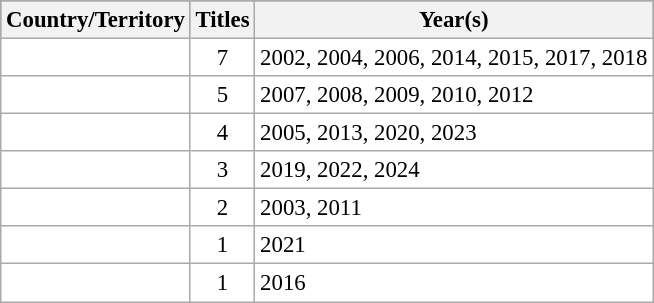<table class="wikitable sortable" style="background:#fff; font-size:95%;">
<tr style="background:#787878;" colspan="10">
<th>Country/Territory</th>
<th>Titles</th>
<th>Year(s)</th>
</tr>
<tr>
<td></td>
<td style="text-align:center;">7</td>
<td>2002, 2004, 2006, 2014, 2015, 2017, 2018</td>
</tr>
<tr>
<td></td>
<td style="text-align:center;">5</td>
<td>2007, 2008, 2009, 2010, 2012</td>
</tr>
<tr>
<td></td>
<td style="text-align:center;">4</td>
<td>2005, 2013, 2020, 2023</td>
</tr>
<tr>
<td></td>
<td style="text-align:center;">3</td>
<td>2019, 2022, 2024</td>
</tr>
<tr>
<td></td>
<td style="text-align:center;">2</td>
<td>2003, 2011</td>
</tr>
<tr>
<td></td>
<td style="text-align:center;">1</td>
<td>2021</td>
</tr>
<tr>
<td></td>
<td style="text-align:center;">1</td>
<td>2016</td>
</tr>
</table>
